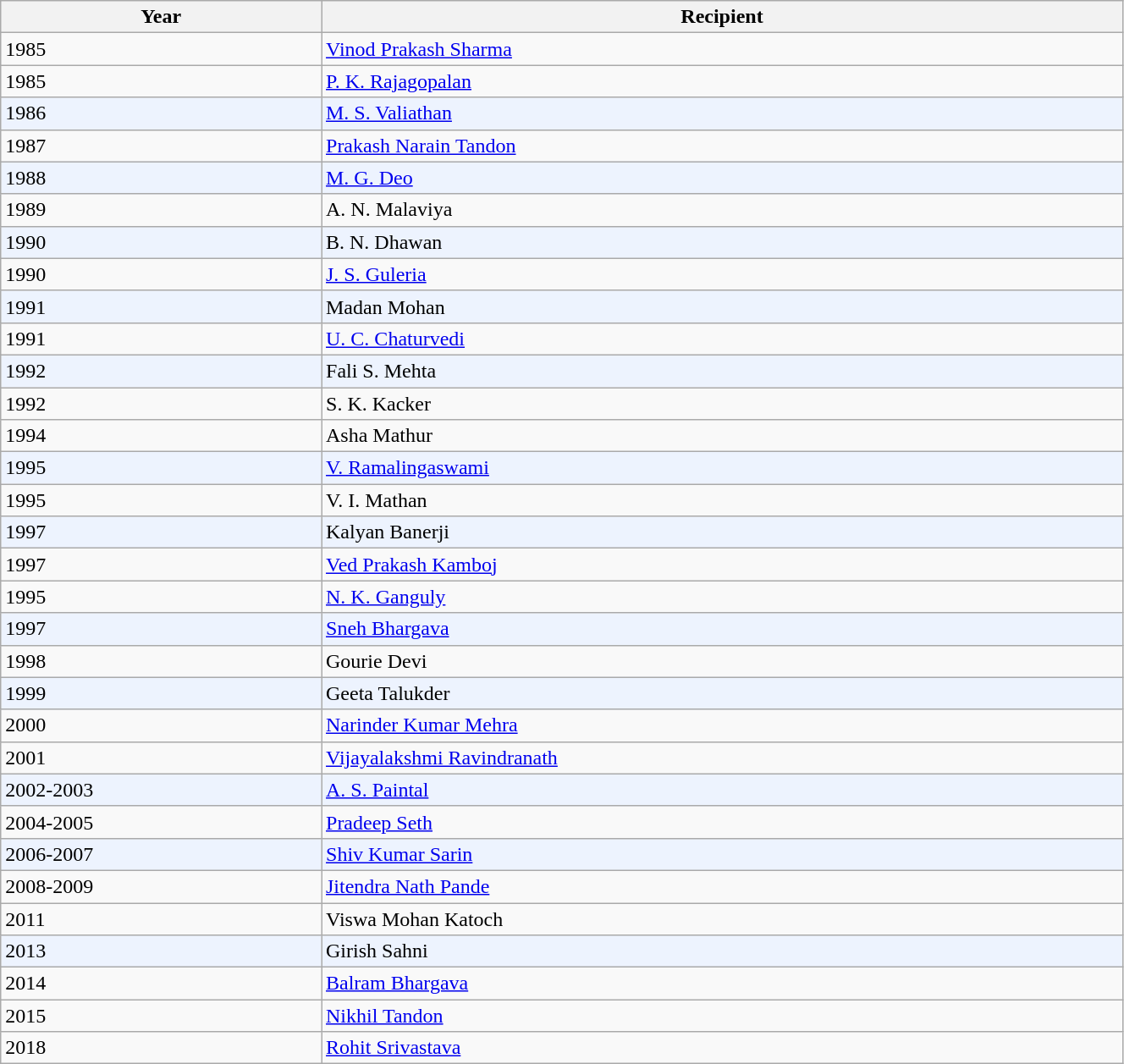<table class="wikitable plainrowheaders sortable" style="width:70%">
<tr>
<th scope="col" style="width:20%">Year</th>
<th scope="col" style="width:50%">Recipient</th>
</tr>
<tr>
<td>1985</td>
<td><a href='#'>Vinod Prakash Sharma</a></td>
</tr>
<tr>
<td>1985</td>
<td><a href='#'>P. K. Rajagopalan</a></td>
</tr>
<tr bgcolor=#edf3fe>
<td>1986</td>
<td><a href='#'>M. S. Valiathan</a></td>
</tr>
<tr>
<td>1987</td>
<td><a href='#'>Prakash Narain Tandon</a></td>
</tr>
<tr bgcolor=#edf3fe>
<td>1988</td>
<td><a href='#'>M. G. Deo</a></td>
</tr>
<tr>
<td>1989</td>
<td>A. N. Malaviya</td>
</tr>
<tr bgcolor=#edf3fe>
<td>1990</td>
<td>B. N. Dhawan</td>
</tr>
<tr>
<td>1990</td>
<td><a href='#'>J. S. Guleria</a></td>
</tr>
<tr bgcolor=#edf3fe>
<td>1991</td>
<td>Madan Mohan</td>
</tr>
<tr>
<td>1991</td>
<td><a href='#'>U. C. Chaturvedi</a></td>
</tr>
<tr bgcolor=#edf3fe>
<td>1992</td>
<td>Fali S. Mehta</td>
</tr>
<tr>
<td>1992</td>
<td>S. K. Kacker</td>
</tr>
<tr>
<td>1994</td>
<td>Asha Mathur</td>
</tr>
<tr bgcolor=#edf3fe>
<td>1995</td>
<td><a href='#'>V. Ramalingaswami</a></td>
</tr>
<tr>
<td>1995</td>
<td>V. I. Mathan</td>
</tr>
<tr bgcolor=#edf3fe>
<td>1997</td>
<td>Kalyan Banerji</td>
</tr>
<tr>
<td>1997</td>
<td><a href='#'>Ved Prakash Kamboj</a></td>
</tr>
<tr>
<td>1995</td>
<td><a href='#'>N. K. Ganguly</a></td>
</tr>
<tr bgcolor=#edf3fe>
<td>1997</td>
<td><a href='#'>Sneh Bhargava</a></td>
</tr>
<tr>
<td>1998</td>
<td>Gourie Devi</td>
</tr>
<tr bgcolor=#edf3fe>
<td>1999</td>
<td>Geeta Talukder</td>
</tr>
<tr>
<td>2000</td>
<td><a href='#'>Narinder Kumar Mehra</a></td>
</tr>
<tr>
<td>2001</td>
<td><a href='#'>Vijayalakshmi Ravindranath</a></td>
</tr>
<tr bgcolor=#edf3fe>
<td>2002-2003</td>
<td><a href='#'>A. S. Paintal</a></td>
</tr>
<tr>
<td>2004-2005</td>
<td><a href='#'>Pradeep Seth</a></td>
</tr>
<tr bgcolor=#edf3fe>
<td>2006-2007</td>
<td><a href='#'>Shiv Kumar Sarin</a></td>
</tr>
<tr>
<td>2008-2009</td>
<td><a href='#'>Jitendra Nath Pande</a></td>
</tr>
<tr>
<td>2011</td>
<td>Viswa Mohan Katoch</td>
</tr>
<tr bgcolor=#edf3fe>
<td>2013</td>
<td>Girish Sahni</td>
</tr>
<tr>
<td>2014</td>
<td><a href='#'>Balram Bhargava</a></td>
</tr>
<tr>
<td>2015</td>
<td><a href='#'>Nikhil Tandon</a></td>
</tr>
<tr>
<td>2018</td>
<td><a href='#'>Rohit Srivastava</a></td>
</tr>
</table>
